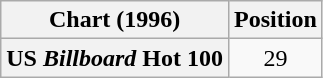<table class="wikitable plainrowheaders">
<tr>
<th>Chart (1996)</th>
<th>Position</th>
</tr>
<tr>
<th scope="row">US <em>Billboard</em> Hot 100</th>
<td align="center">29</td>
</tr>
</table>
